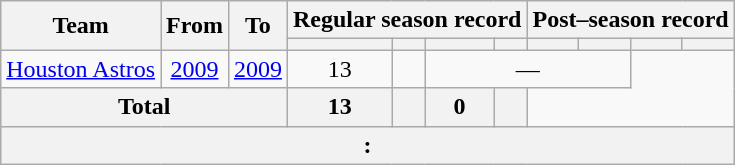<table class="wikitable" Style="text-align: center">
<tr>
<th rowspan="2">Team</th>
<th rowspan="2">From</th>
<th rowspan="2">To</th>
<th colspan="4">Regular season record</th>
<th colspan="4">Post–season record</th>
</tr>
<tr>
<th></th>
<th></th>
<th></th>
<th></th>
<th></th>
<th></th>
<th></th>
<th></th>
</tr>
<tr>
<td><a href='#'>Houston Astros</a></td>
<td><a href='#'>2009</a></td>
<td><a href='#'>2009</a></td>
<td>13</td>
<td></td>
<td colspan="4">—</td>
</tr>
<tr>
<th colspan="3">Total</th>
<th>13</th>
<th></th>
<th>0</th>
<th></th>
</tr>
<tr>
<th colspan="11">:</th>
</tr>
</table>
